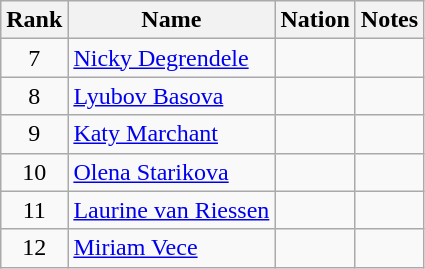<table class="wikitable sortable" style="text-align:center">
<tr>
<th>Rank</th>
<th>Name</th>
<th>Nation</th>
<th>Notes</th>
</tr>
<tr>
<td>7</td>
<td align=left><a href='#'>Nicky Degrendele</a></td>
<td align=left></td>
<td></td>
</tr>
<tr>
<td>8</td>
<td align=left><a href='#'>Lyubov Basova</a></td>
<td align=left></td>
<td></td>
</tr>
<tr>
<td>9</td>
<td align=left><a href='#'>Katy Marchant</a></td>
<td align=left></td>
<td></td>
</tr>
<tr>
<td>10</td>
<td align=left><a href='#'>Olena Starikova</a></td>
<td align=left></td>
<td></td>
</tr>
<tr>
<td>11</td>
<td align=left><a href='#'>Laurine van Riessen</a></td>
<td align=left></td>
<td></td>
</tr>
<tr>
<td>12</td>
<td align=left><a href='#'>Miriam Vece</a></td>
<td align=left></td>
<td></td>
</tr>
</table>
